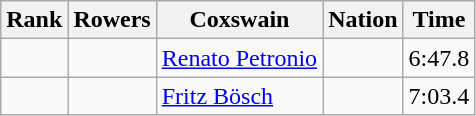<table class="wikitable sortable" style="text-align:center">
<tr>
<th>Rank</th>
<th>Rowers</th>
<th>Coxswain</th>
<th>Nation</th>
<th>Time</th>
</tr>
<tr>
<td></td>
<td align=left></td>
<td align=left><a href='#'>Renato Petronio</a></td>
<td align=left></td>
<td>6:47.8</td>
</tr>
<tr>
<td></td>
<td align=left></td>
<td align=left><a href='#'>Fritz Bösch</a></td>
<td align=left></td>
<td>7:03.4</td>
</tr>
</table>
